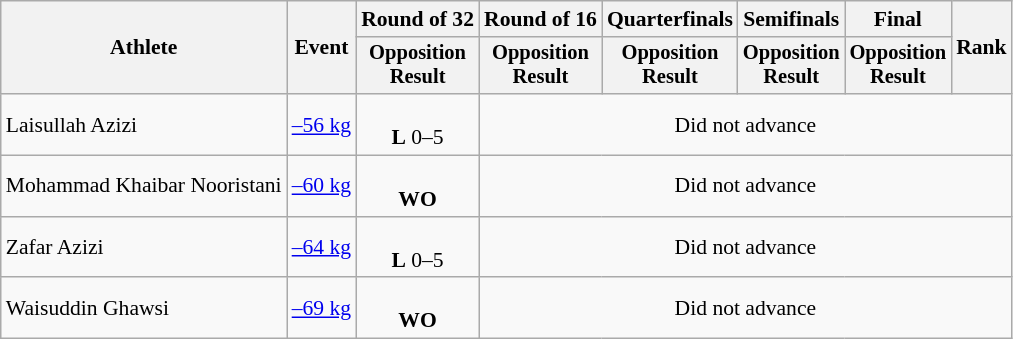<table class=wikitable style=font-size:90%;text-align:center>
<tr>
<th rowspan="2">Athlete</th>
<th rowspan="2">Event</th>
<th>Round of 32</th>
<th>Round of 16</th>
<th>Quarterfinals</th>
<th>Semifinals</th>
<th>Final</th>
<th rowspan=2>Rank</th>
</tr>
<tr style="font-size:95%">
<th>Opposition<br>Result</th>
<th>Opposition<br>Result</th>
<th>Opposition<br>Result</th>
<th>Opposition<br>Result</th>
<th>Opposition<br>Result</th>
</tr>
<tr>
<td align=left>Laisullah Azizi</td>
<td align=left><a href='#'>–56 kg</a></td>
<td><br><strong>L</strong> 0–5</td>
<td colspan=5>Did not advance</td>
</tr>
<tr>
<td align=left>Mohammad Khaibar Nooristani</td>
<td align=left><a href='#'>–60 kg</a></td>
<td><br><strong>WO</strong></td>
<td colspan=5>Did not advance</td>
</tr>
<tr>
<td align=left>Zafar Azizi</td>
<td align=left><a href='#'>–64 kg</a></td>
<td><br><strong>L</strong> 0–5</td>
<td colspan=5>Did not advance</td>
</tr>
<tr>
<td align=left>Waisuddin Ghawsi</td>
<td align=left><a href='#'>–69 kg</a></td>
<td><br><strong>WO</strong></td>
<td colspan=5>Did not advance</td>
</tr>
</table>
